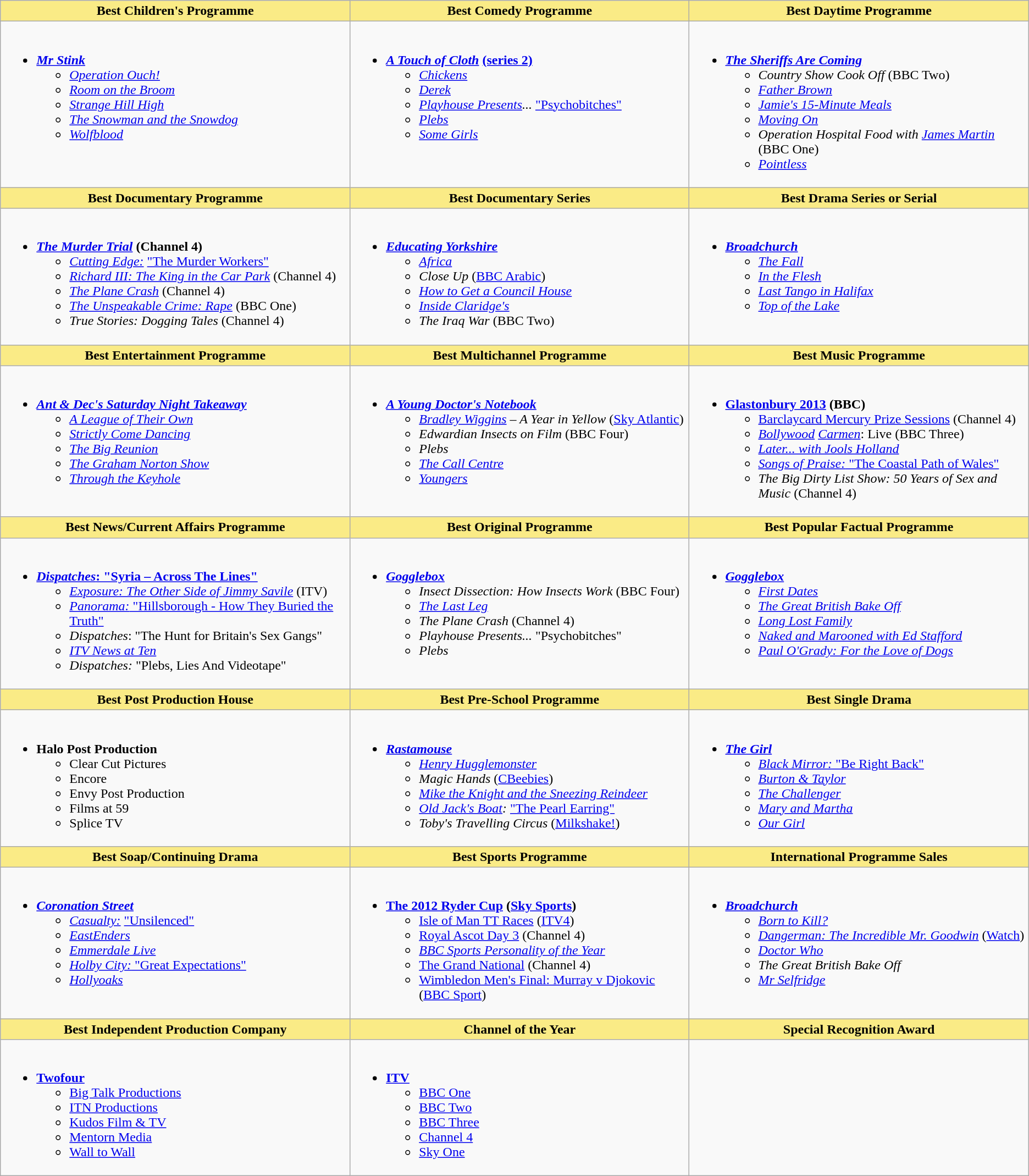<table class=wikitable style=font-size:100%>
<tr>
<th style="background:#FAEB86;" width="34%">Best Children's Programme</th>
<th style="background:#FAEB86;" width="33%">Best Comedy Programme</th>
<th style="background:#FAEB86;" width="33%">Best Daytime Programme</th>
</tr>
<tr>
<td valign="top"><br><ul><li><strong><em><a href='#'>Mr Stink</a></em></strong><ul><li><em><a href='#'>Operation Ouch!</a></em></li><li><em><a href='#'>Room on the Broom</a></em></li><li><em><a href='#'>Strange Hill High</a></em></li><li><em><a href='#'>The Snowman and the Snowdog</a></em></li><li><em><a href='#'>Wolfblood</a></em></li></ul></li></ul></td>
<td valign="top"><br><ul><li><strong><em><a href='#'>A Touch of Cloth</a></em></strong> <strong><a href='#'>(series 2)</a></strong><ul><li><em><a href='#'>Chickens</a></em></li><li><em><a href='#'>Derek</a></em></li><li><em><a href='#'>Playhouse Presents</a>...</em> <a href='#'>"Psychobitches"</a></li><li><em><a href='#'>Plebs</a></em></li><li><em><a href='#'>Some Girls</a></em></li></ul></li></ul></td>
<td valign="top"><br><ul><li><strong><em><a href='#'>The Sheriffs Are Coming</a></em></strong><ul><li><em>Country Show Cook Off</em> (BBC Two)</li><li><em><a href='#'>Father Brown</a></em></li><li><em><a href='#'>Jamie's 15-Minute Meals</a></em></li><li><em><a href='#'>Moving On</a></em></li><li><em>Operation Hospital Food with <a href='#'>James Martin</a></em> (BBC One)</li><li><em><a href='#'>Pointless</a></em></li></ul></li></ul></td>
</tr>
<tr>
<th style="background:#FAEB86;" width="34%">Best Documentary Programme</th>
<th style="background:#FAEB86;" width="33%">Best Documentary Series</th>
<th style="background:#FAEB86;" width="33%">Best Drama Series or Serial</th>
</tr>
<tr>
<td valign="top"><br><ul><li><strong><em><a href='#'>The Murder Trial</a></em></strong>  <strong>(Channel 4)</strong><ul><li><em><a href='#'>Cutting Edge:</a></em> <a href='#'>"The Murder Workers"</a></li><li><em><a href='#'>Richard III: The King in the Car Park</a></em> (Channel 4)<em></em></li><li><em><a href='#'>The Plane Crash</a></em> (Channel 4)</li><li><em><a href='#'>The Unspeakable Crime: Rape</a></em> (BBC One)</li><li><em>True Stories: Dogging Tales</em> (Channel 4)</li></ul></li></ul></td>
<td valign="top"><br><ul><li><strong><em><a href='#'>Educating Yorkshire</a></em></strong><ul><li><em><a href='#'>Africa</a></em></li><li><em>Close Up</em> (<a href='#'>BBC Arabic</a>)</li><li><em><a href='#'>How to Get a Council House</a></em></li><li><em><a href='#'>Inside Claridge's</a></em></li><li><em>The Iraq War</em> (BBC Two)</li></ul></li></ul></td>
<td valign="top"><br><ul><li><strong><em><a href='#'>Broadchurch</a></em></strong><ul><li><em><a href='#'>The Fall</a></em></li><li><em><a href='#'>In the Flesh</a></em></li><li><em><a href='#'>Last Tango in Halifax</a></em></li><li><em><a href='#'>Top of the Lake</a></em></li></ul></li></ul></td>
</tr>
<tr>
<th style="background:#FAEB86;" width="34%">Best Entertainment Programme</th>
<th style="background:#FAEB86;" width="33%">Best Multichannel Programme</th>
<th style="background:#FAEB86;" width="33%">Best Music Programme</th>
</tr>
<tr>
<td valign="top"><br><ul><li><strong><em><a href='#'>Ant & Dec's Saturday Night Takeaway</a></em></strong><ul><li><em><a href='#'>A League of Their Own</a></em></li><li><em><a href='#'>Strictly Come Dancing</a></em></li><li><em><a href='#'>The Big Reunion</a></em></li><li><em><a href='#'>The Graham Norton Show</a></em></li><li><em><a href='#'>Through the Keyhole</a></em></li></ul></li></ul></td>
<td valign="top"><br><ul><li><strong><em><a href='#'>A Young Doctor's Notebook</a></em></strong><ul><li><em><a href='#'>Bradley Wiggins</a> – A Year in Yellow</em> (<a href='#'>Sky Atlantic</a>)</li><li><em>Edwardian Insects on Film</em> (BBC Four)</li><li><em>Plebs</em></li><li><em><a href='#'>The Call Centre</a></em></li><li><em><a href='#'>Youngers</a></em></li></ul></li></ul></td>
<td valign="top"><br><ul><li><strong><a href='#'>Glastonbury 2013</a> (BBC)</strong><ul><li><a href='#'>Barclaycard Mercury Prize Sessions</a> (Channel 4)</li><li><em><a href='#'>Bollywood</a> <a href='#'>Carmen</a></em>: Live (BBC Three)</li><li><em><a href='#'>Later... with Jools Holland</a></em></li><li><a href='#'><em>Songs of Praise:</em> "The Coastal Path of Wales"</a></li><li><em>The Big Dirty List Show: 50 Years of Sex and Music</em> (Channel 4)</li></ul></li></ul></td>
</tr>
<tr>
<th style="background:#FAEB86;" width="34%">Best News/Current Affairs Programme</th>
<th style="background:#FAEB86;" width="33%">Best Original Programme</th>
<th style="background:#FAEB86;" width="33%">Best Popular Factual Programme</th>
</tr>
<tr>
<td valign="top"><br><ul><li><strong><a href='#'><em>Dispatches</em>: "Syria – Across The Lines"</a></strong><ul><li><em><a href='#'>Exposure: The Other Side of Jimmy Savile</a></em> (ITV)</li><li><a href='#'><em>Panorama:</em> "Hillsborough - How They Buried the Truth"</a></li><li><em>Dispatches</em>: "The Hunt for Britain's Sex Gangs"</li><li><em><a href='#'>ITV News at Ten</a></em></li><li><em>Dispatches:</em> "Plebs, Lies And Videotape"</li></ul></li></ul></td>
<td valign="top"><br><ul><li><strong><em><a href='#'>Gogglebox</a></em></strong><ul><li><em>Insect Dissection: How Insects Work</em> (BBC Four)</li><li><em><a href='#'>The Last Leg</a></em></li><li><em>The Plane Crash</em> (Channel 4)</li><li><em>Playhouse Presents...</em> "Psychobitches"</li><li><em>Plebs</em></li></ul></li></ul></td>
<td valign="top"><br><ul><li><strong><em><a href='#'>Gogglebox</a></em></strong><ul><li><em><a href='#'>First Dates</a></em></li><li><em><a href='#'>The Great British Bake Off</a></em></li><li><em><a href='#'>Long Lost Family</a></em></li><li><em><a href='#'>Naked and Marooned with Ed Stafford</a></em></li><li><em><a href='#'>Paul O'Grady: For the Love of Dogs</a></em></li></ul></li></ul></td>
</tr>
<tr>
<th style="background:#FAEB86;" width="34%">Best Post Production House</th>
<th style="background:#FAEB86;" width="33%">Best Pre-School Programme</th>
<th style="background:#FAEB86;" width="33%">Best Single Drama</th>
</tr>
<tr>
<td valign="top"><br><ul><li><strong>Halo Post Production</strong><ul><li>Clear Cut Pictures</li><li>Encore</li><li>Envy Post Production</li><li>Films at 59</li><li>Splice TV</li></ul></li></ul></td>
<td valign="top"><br><ul><li><strong><em><a href='#'>Rastamouse</a></em></strong><ul><li><em><a href='#'>Henry Hugglemonster</a></em></li><li><em>Magic Hands</em> (<a href='#'>CBeebies</a>)</li><li><em><a href='#'>Mike the Knight and the Sneezing Reindeer</a></em></li><li><em><a href='#'>Old Jack's Boat</a>:</em> <a href='#'>"The Pearl Earring"</a></li><li><em>Toby's Travelling Circus</em> (<a href='#'>Milkshake!</a>)</li></ul></li></ul></td>
<td valign="top"><br><ul><li><strong><em><a href='#'>The Girl</a></em></strong><ul><li><a href='#'><em>Black Mirror:</em> "Be Right Back"</a></li><li><em><a href='#'>Burton & Taylor</a></em></li><li><em><a href='#'>The Challenger</a></em></li><li><em><a href='#'>Mary and Martha</a></em></li><li><em><a href='#'>Our Girl</a></em></li></ul></li></ul></td>
</tr>
<tr>
<th style="background:#FAEB86;" width="34%">Best Soap/Continuing Drama</th>
<th style="background:#FAEB86;" width="33%">Best Sports Programme</th>
<th style="background:#FAEB86;" width="33%">International Programme Sales</th>
</tr>
<tr>
<td valign="top"><br><ul><li><strong><em><a href='#'>Coronation Street</a></em></strong><ul><li><em><a href='#'>Casualty:</a></em> <a href='#'>"Unsilenced"</a></li><li><em><a href='#'>EastEnders</a></em></li><li><em><a href='#'>Emmerdale Live</a></em></li><li><a href='#'><em>Holby City:</em> "Great Expectations"</a></li><li><em><a href='#'>Hollyoaks</a></em></li></ul></li></ul></td>
<td valign="top"><br><ul><li><strong><a href='#'>The 2012 Ryder Cup</a> (<a href='#'>Sky Sports</a>)</strong><ul><li><a href='#'>Isle of Man TT Races</a> (<a href='#'>ITV4</a>)</li><li><a href='#'>Royal Ascot Day 3</a> (Channel 4)</li><li><em><a href='#'>BBC Sports Personality of the Year</a></em></li><li><a href='#'>The Grand National</a> (Channel 4)</li><li><a href='#'>Wimbledon Men's Final: Murray v Djokovic</a> (<a href='#'>BBC Sport</a>)</li></ul></li></ul></td>
<td valign="top"><br><ul><li><strong><em><a href='#'>Broadchurch</a></em></strong><ul><li><em><a href='#'>Born to Kill?</a></em></li><li><em><a href='#'>Dangerman: The Incredible Mr. Goodwin</a></em> (<a href='#'>Watch</a>)</li><li><em><a href='#'>Doctor Who</a></em></li><li><em>The Great British Bake Off</em></li><li><em><a href='#'>Mr Selfridge</a></em></li></ul></li></ul></td>
</tr>
<tr>
<th style="background:#FAEB86;" width="33%">Best Independent Production Company</th>
<th style="background:#FAEB86;" width="33%">Channel of the Year</th>
<th style="background:#FAEB86;" width="33%">Special Recognition Award</th>
</tr>
<tr>
<td valign="top"><br><ul><li><strong><a href='#'>Twofour</a></strong><ul><li><a href='#'>Big Talk Productions</a></li><li><a href='#'>ITN Productions</a></li><li><a href='#'>Kudos Film & TV</a></li><li><a href='#'>Mentorn Media</a></li><li><a href='#'>Wall to Wall</a></li></ul></li></ul></td>
<td valign="top"><br><ul><li><strong><a href='#'>ITV</a></strong><ul><li><a href='#'>BBC One</a></li><li><a href='#'>BBC Two</a></li><li><a href='#'>BBC Three</a></li><li><a href='#'>Channel 4</a></li><li><a href='#'>Sky One</a></li></ul></li></ul></td>
<td valign="top"></td>
</tr>
</table>
